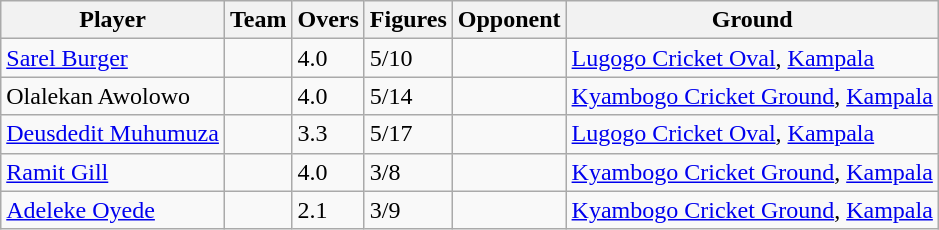<table class="wikitable">
<tr>
<th>Player</th>
<th>Team</th>
<th>Overs</th>
<th>Figures</th>
<th>Opponent</th>
<th>Ground</th>
</tr>
<tr>
<td><a href='#'>Sarel Burger</a></td>
<td></td>
<td>4.0</td>
<td>5/10</td>
<td></td>
<td><a href='#'>Lugogo Cricket Oval</a>, <a href='#'>Kampala</a></td>
</tr>
<tr>
<td>Olalekan Awolowo</td>
<td></td>
<td>4.0</td>
<td>5/14</td>
<td></td>
<td><a href='#'>Kyambogo Cricket Ground</a>, <a href='#'>Kampala</a></td>
</tr>
<tr>
<td><a href='#'>Deusdedit Muhumuza</a></td>
<td></td>
<td>3.3</td>
<td>5/17</td>
<td></td>
<td><a href='#'>Lugogo Cricket Oval</a>, <a href='#'>Kampala</a></td>
</tr>
<tr>
<td><a href='#'>Ramit Gill</a></td>
<td></td>
<td>4.0</td>
<td>3/8</td>
<td></td>
<td><a href='#'>Kyambogo Cricket Ground</a>, <a href='#'>Kampala</a></td>
</tr>
<tr>
<td><a href='#'>Adeleke Oyede</a></td>
<td></td>
<td>2.1</td>
<td>3/9</td>
<td></td>
<td><a href='#'>Kyambogo Cricket Ground</a>, <a href='#'>Kampala</a></td>
</tr>
</table>
